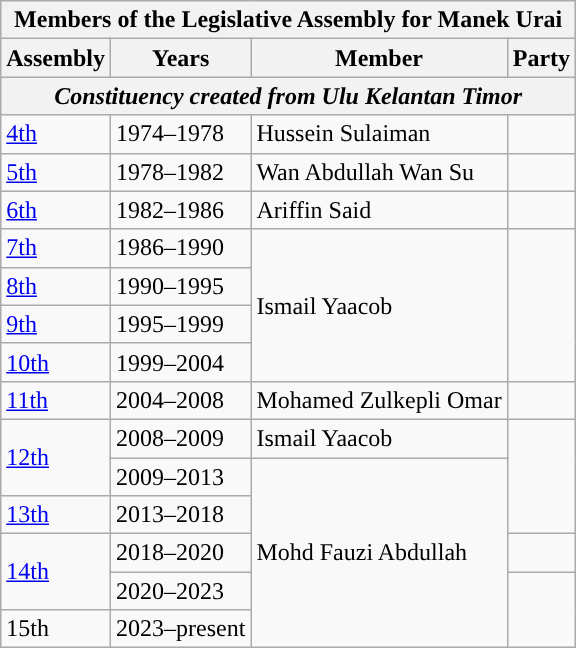<table class=wikitable>
<tr>
<th colspan=4>Members of the Legislative Assembly for Manek Urai</th>
</tr>
<tr>
<th>Assembly</th>
<th>Years</th>
<th>Member</th>
<th>Party</th>
</tr>
<tr>
<th colspan=4 align=center><em>Constituency created from Ulu Kelantan Timor</em></th>
</tr>
<tr>
<td><a href='#'>4th</a></td>
<td>1974–1978</td>
<td>Hussein Sulaiman</td>
<td></td>
</tr>
<tr>
<td><a href='#'>5th</a></td>
<td>1978–1982</td>
<td>Wan Abdullah Wan Su</td>
<td></td>
</tr>
<tr>
<td><a href='#'>6th</a></td>
<td>1982–1986</td>
<td>Ariffin Said</td>
<td></td>
</tr>
<tr>
<td><a href='#'>7th</a></td>
<td>1986–1990</td>
<td rowspan=4>Ismail Yaacob</td>
<td rowspan=4></td>
</tr>
<tr>
<td><a href='#'>8th</a></td>
<td>1990–1995</td>
</tr>
<tr>
<td><a href='#'>9th</a></td>
<td>1995–1999</td>
</tr>
<tr>
<td><a href='#'>10th</a></td>
<td>1999–2004</td>
</tr>
<tr>
<td><a href='#'>11th</a></td>
<td>2004–2008</td>
<td>Mohamed Zulkepli Omar</td>
<td></td>
</tr>
<tr>
<td rowspan=2><a href='#'>12th</a></td>
<td>2008–2009</td>
<td>Ismail Yaacob</td>
<td rowspan=3></td>
</tr>
<tr>
<td>2009–2013</td>
<td rowspan="5">Mohd Fauzi Abdullah</td>
</tr>
<tr>
<td><a href='#'>13th</a></td>
<td>2013–2018</td>
</tr>
<tr>
<td rowspan="2"><a href='#'>14th</a></td>
<td>2018–2020</td>
<td></td>
</tr>
<tr>
<td>2020–2023</td>
<td rowspan=2></td>
</tr>
<tr>
<td>15th</td>
<td>2023–present</td>
</tr>
</table>
